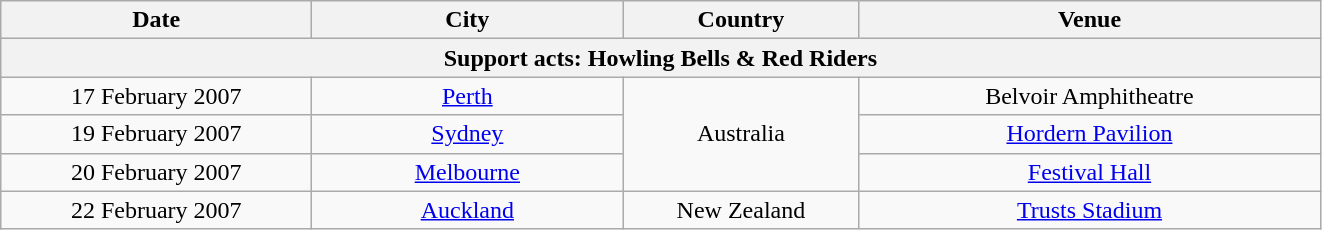<table class="wikitable" style="text-align:center;">
<tr>
<th width="200">Date</th>
<th width="200">City</th>
<th width="150">Country</th>
<th width="300">Venue</th>
</tr>
<tr>
<th colspan="4">Support acts: Howling Bells & Red Riders</th>
</tr>
<tr>
<td>17 February 2007</td>
<td><a href='#'>Perth</a></td>
<td rowspan="3">Australia</td>
<td>Belvoir Amphitheatre</td>
</tr>
<tr>
<td>19 February 2007</td>
<td><a href='#'>Sydney</a></td>
<td><a href='#'>Hordern Pavilion</a></td>
</tr>
<tr>
<td>20 February 2007</td>
<td><a href='#'>Melbourne</a></td>
<td><a href='#'>Festival Hall</a></td>
</tr>
<tr>
<td>22 February 2007</td>
<td><a href='#'>Auckland</a></td>
<td>New Zealand</td>
<td><a href='#'>Trusts Stadium</a></td>
</tr>
</table>
